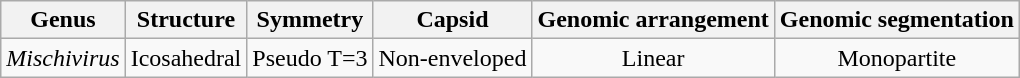<table class="wikitable sortable" style="text-align:center">
<tr>
<th>Genus</th>
<th>Structure</th>
<th>Symmetry</th>
<th>Capsid</th>
<th>Genomic arrangement</th>
<th>Genomic segmentation</th>
</tr>
<tr>
<td><em>Mischivirus</em></td>
<td>Icosahedral</td>
<td>Pseudo T=3</td>
<td>Non-enveloped</td>
<td>Linear</td>
<td>Monopartite</td>
</tr>
</table>
